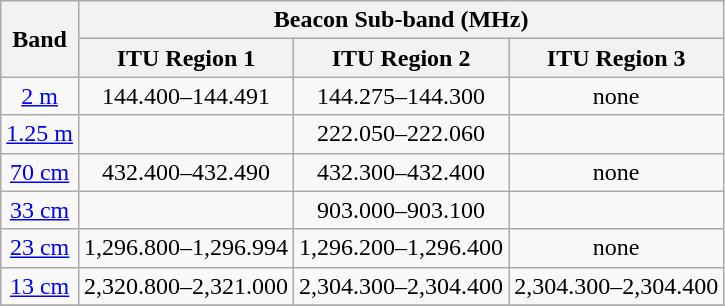<table class="wikitable">
<tr>
<th rowspan="2">Band</th>
<th colspan="3">Beacon Sub-band (MHz)</th>
</tr>
<tr>
<th>ITU Region 1</th>
<th>ITU Region 2</th>
<th>ITU Region 3</th>
</tr>
<tr>
<td align="center"><a href='#'>2 m</a></td>
<td align="center">144.400–144.491</td>
<td align="center">144.275–144.300</td>
<td align="center">none</td>
</tr>
<tr>
<td align="center"><a href='#'>1.25 m</a></td>
<td></td>
<td align="center">222.050–222.060</td>
<td></td>
</tr>
<tr>
<td align="center"><a href='#'>70 cm</a></td>
<td align="center">432.400–432.490</td>
<td align="center">432.300–432.400</td>
<td align="center">none</td>
</tr>
<tr>
<td align="center"><a href='#'>33 cm</a></td>
<td></td>
<td align="center">903.000–903.100</td>
<td></td>
</tr>
<tr>
<td align="center"><a href='#'>23 cm</a></td>
<td align="center">1,296.800–1,296.994</td>
<td align="center">1,296.200–1,296.400</td>
<td align="center">none</td>
</tr>
<tr>
<td align="center"><a href='#'>13 cm</a></td>
<td align="center">2,320.800–2,321.000</td>
<td align="center">2,304.300–2,304.400</td>
<td align="center">2,304.300–2,304.400</td>
</tr>
<tr>
</tr>
</table>
